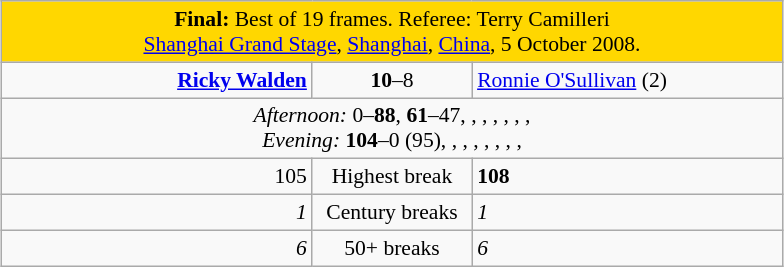<table class="wikitable" style="font-size: 90%; margin: 1em auto 1em auto;">
<tr>
<td colspan = "3" align="center" bgcolor="#ffd700"><strong>Final:</strong> Best of 19 frames. Referee: Terry Camilleri<br><a href='#'>Shanghai Grand Stage</a>, <a href='#'>Shanghai</a>, <a href='#'>China</a>, 5 October 2008.</td>
</tr>
<tr>
<td width = "200" align="right"><strong><a href='#'>Ricky Walden</a></strong><br></td>
<td width = "100" align="center"><strong>10</strong>–8</td>
<td width = "200"><a href='#'>Ronnie O'Sullivan</a> (2)<br></td>
</tr>
<tr>
<td colspan = "3" align="center" style="font-size: 100%"><em>Afternoon:</em> 0–<strong>88</strong>, <strong>61</strong>–47, , , , , , ,  <br><em>Evening:</em> <strong>104</strong>–0 (95), , , , , , , , </td>
</tr>
<tr>
<td align="right">105</td>
<td align="center">Highest break</td>
<td align="left"><strong>108</strong></td>
</tr>
<tr>
<td align="right"><em>1</em></td>
<td align="center">Century breaks</td>
<td align="left"><em>1</em></td>
</tr>
<tr>
<td align="right"><em>6</em></td>
<td align="center">50+ breaks</td>
<td align="left"><em>6</em></td>
</tr>
</table>
